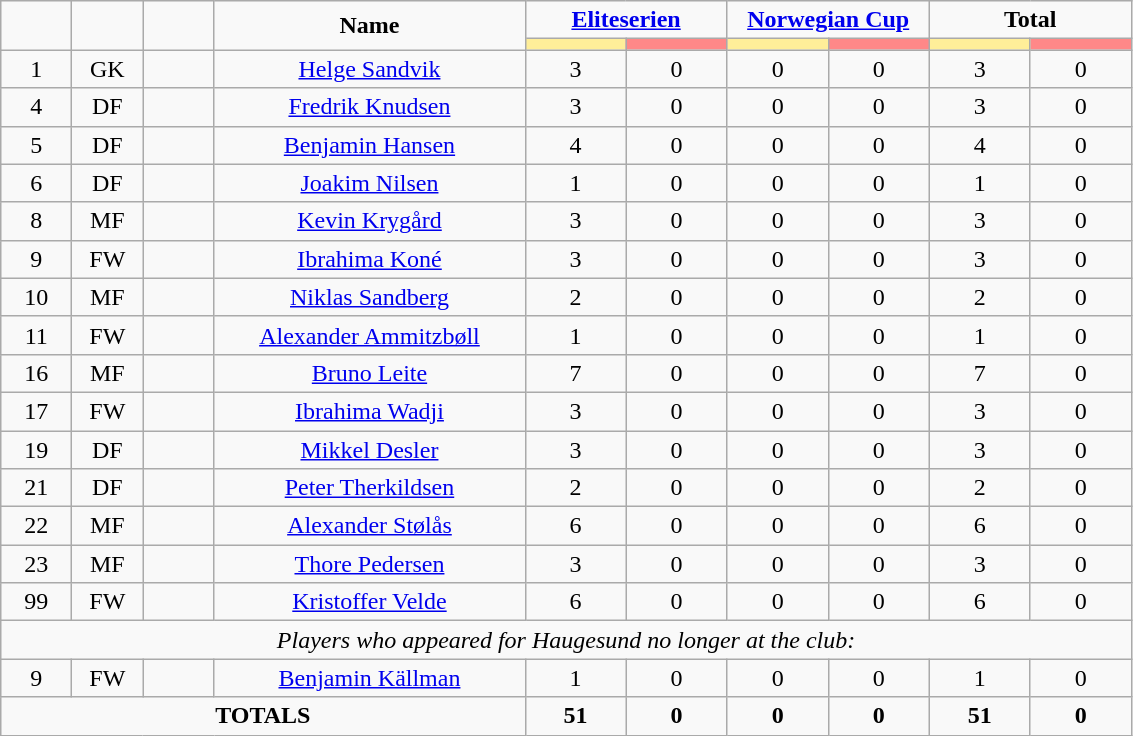<table class="wikitable" style="font-size: 100%; text-align: center;">
<tr>
<td rowspan="2" width=40 align="center"><strong></strong></td>
<td rowspan="2" width=40 align="center"><strong></strong></td>
<td rowspan="2" width=40 align="center"><strong></strong></td>
<td rowspan="2" width=200 align="center"><strong>Name</strong></td>
<td colspan="2" align="center"><strong><a href='#'>Eliteserien</a></strong></td>
<td colspan="2" align="center"><strong><a href='#'>Norwegian Cup</a></strong></td>
<td colspan="2" align="center"><strong>Total</strong></td>
</tr>
<tr>
<th width=60 style="background: #FFEE99"></th>
<th width=60 style="background: #FF8888"></th>
<th width=60 style="background: #FFEE99"></th>
<th width=60 style="background: #FF8888"></th>
<th width=60 style="background: #FFEE99"></th>
<th width=60 style="background: #FF8888"></th>
</tr>
<tr>
<td>1</td>
<td>GK</td>
<td></td>
<td><a href='#'>Helge Sandvik</a></td>
<td>3</td>
<td>0</td>
<td>0</td>
<td>0</td>
<td>3</td>
<td>0</td>
</tr>
<tr>
<td>4</td>
<td>DF</td>
<td></td>
<td><a href='#'>Fredrik Knudsen</a></td>
<td>3</td>
<td>0</td>
<td>0</td>
<td>0</td>
<td>3</td>
<td>0</td>
</tr>
<tr>
<td>5</td>
<td>DF</td>
<td></td>
<td><a href='#'>Benjamin Hansen</a></td>
<td>4</td>
<td>0</td>
<td>0</td>
<td>0</td>
<td>4</td>
<td>0</td>
</tr>
<tr>
<td>6</td>
<td>DF</td>
<td></td>
<td><a href='#'>Joakim Nilsen</a></td>
<td>1</td>
<td>0</td>
<td>0</td>
<td>0</td>
<td>1</td>
<td>0</td>
</tr>
<tr>
<td>8</td>
<td>MF</td>
<td></td>
<td><a href='#'>Kevin Krygård</a></td>
<td>3</td>
<td>0</td>
<td>0</td>
<td>0</td>
<td>3</td>
<td>0</td>
</tr>
<tr>
<td>9</td>
<td>FW</td>
<td></td>
<td><a href='#'>Ibrahima Koné</a></td>
<td>3</td>
<td>0</td>
<td>0</td>
<td>0</td>
<td>3</td>
<td>0</td>
</tr>
<tr>
<td>10</td>
<td>MF</td>
<td></td>
<td><a href='#'>Niklas Sandberg</a></td>
<td>2</td>
<td>0</td>
<td>0</td>
<td>0</td>
<td>2</td>
<td>0</td>
</tr>
<tr>
<td>11</td>
<td>FW</td>
<td></td>
<td><a href='#'>Alexander Ammitzbøll</a></td>
<td>1</td>
<td>0</td>
<td>0</td>
<td>0</td>
<td>1</td>
<td>0</td>
</tr>
<tr>
<td>16</td>
<td>MF</td>
<td></td>
<td><a href='#'>Bruno Leite</a></td>
<td>7</td>
<td>0</td>
<td>0</td>
<td>0</td>
<td>7</td>
<td>0</td>
</tr>
<tr>
<td>17</td>
<td>FW</td>
<td></td>
<td><a href='#'>Ibrahima Wadji</a></td>
<td>3</td>
<td>0</td>
<td>0</td>
<td>0</td>
<td>3</td>
<td>0</td>
</tr>
<tr>
<td>19</td>
<td>DF</td>
<td></td>
<td><a href='#'>Mikkel Desler</a></td>
<td>3</td>
<td>0</td>
<td>0</td>
<td>0</td>
<td>3</td>
<td>0</td>
</tr>
<tr>
<td>21</td>
<td>DF</td>
<td></td>
<td><a href='#'>Peter Therkildsen</a></td>
<td>2</td>
<td>0</td>
<td>0</td>
<td>0</td>
<td>2</td>
<td>0</td>
</tr>
<tr>
<td>22</td>
<td>MF</td>
<td></td>
<td><a href='#'>Alexander Stølås</a></td>
<td>6</td>
<td>0</td>
<td>0</td>
<td>0</td>
<td>6</td>
<td>0</td>
</tr>
<tr>
<td>23</td>
<td>MF</td>
<td></td>
<td><a href='#'>Thore Pedersen</a></td>
<td>3</td>
<td>0</td>
<td>0</td>
<td>0</td>
<td>3</td>
<td>0</td>
</tr>
<tr>
<td>99</td>
<td>FW</td>
<td></td>
<td><a href='#'>Kristoffer Velde</a></td>
<td>6</td>
<td>0</td>
<td>0</td>
<td>0</td>
<td>6</td>
<td>0</td>
</tr>
<tr>
<td colspan="14"><em>Players who appeared for Haugesund no longer at the club:</em></td>
</tr>
<tr>
<td>9</td>
<td>FW</td>
<td></td>
<td><a href='#'>Benjamin Källman</a></td>
<td>1</td>
<td>0</td>
<td>0</td>
<td>0</td>
<td>1</td>
<td>0</td>
</tr>
<tr>
<td colspan="4"><strong>TOTALS</strong></td>
<td><strong>51</strong></td>
<td><strong>0</strong></td>
<td><strong>0</strong></td>
<td><strong>0</strong></td>
<td><strong>51</strong></td>
<td><strong>0</strong></td>
</tr>
</table>
